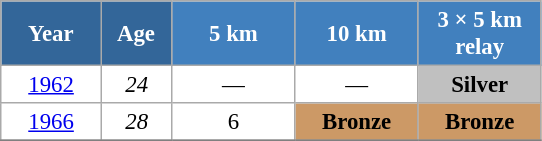<table class="wikitable" style="font-size:95%; text-align:center; border:grey solid 1px; border-collapse:collapse; background:#ffffff;">
<tr>
<th style="background-color:#369; color:white; width:60px;"> Year </th>
<th style="background-color:#369; color:white; width:40px;"> Age </th>
<th style="background-color:#4180be; color:white; width:75px;"> 5 km </th>
<th style="background-color:#4180be; color:white; width:75px;"> 10 km </th>
<th style="background-color:#4180be; color:white; width:75px;"> 3 × 5 km <br> relay </th>
</tr>
<tr>
<td><a href='#'>1962</a></td>
<td><em>24</em></td>
<td>—</td>
<td>—</td>
<td style="background:silver;"><strong>Silver</strong></td>
</tr>
<tr>
<td><a href='#'>1966</a></td>
<td><em>28</em></td>
<td>6</td>
<td bgcolor="cc9966"><strong>Bronze</strong></td>
<td bgcolor="cc9966"><strong>Bronze</strong></td>
</tr>
<tr>
</tr>
</table>
